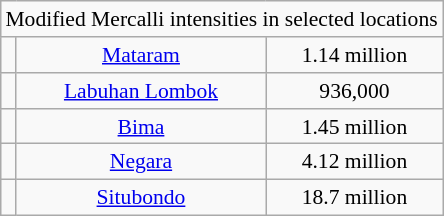<table class="wikitable" style="float: right; text-align: center; font-size:90%;">
<tr>
<td colspan="3" style="text-align: center;">Modified Mercalli intensities in selected locations</td>
</tr>
<tr>
<td></td>
<td><a href='#'>Mataram</a></td>
<td>1.14 million</td>
</tr>
<tr>
<td></td>
<td><a href='#'>Labuhan Lombok</a></td>
<td>936,000</td>
</tr>
<tr>
<td></td>
<td><a href='#'>Bima</a></td>
<td>1.45 million</td>
</tr>
<tr>
<td></td>
<td><a href='#'>Negara</a></td>
<td>4.12 million</td>
</tr>
<tr>
<td></td>
<td><a href='#'>Situbondo</a></td>
<td>18.7 million</td>
</tr>
</table>
